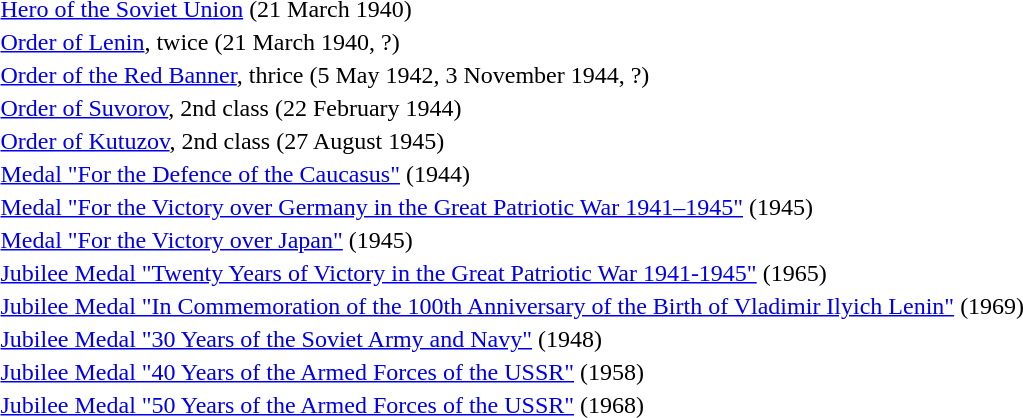<table>
<tr>
<td></td>
<td><a href='#'>Hero of the Soviet Union</a> (21 March 1940)</td>
</tr>
<tr>
<td></td>
<td><a href='#'>Order of Lenin</a>, twice (21 March 1940, ?)</td>
</tr>
<tr>
<td></td>
<td><a href='#'>Order of the Red Banner</a>, thrice (5 May 1942, 3 November 1944, ?)</td>
</tr>
<tr>
<td></td>
<td><a href='#'>Order of Suvorov</a>, 2nd class (22 February 1944)</td>
</tr>
<tr>
<td></td>
<td><a href='#'>Order of Kutuzov</a>, 2nd class (27 August 1945)</td>
</tr>
<tr>
<td></td>
<td><a href='#'>Medal "For the Defence of the Caucasus"</a> (1944)</td>
</tr>
<tr>
<td></td>
<td><a href='#'>Medal "For the Victory over Germany in the Great Patriotic War 1941–1945"</a> (1945)</td>
</tr>
<tr>
<td></td>
<td><a href='#'>Medal "For the Victory over Japan"</a> (1945)</td>
</tr>
<tr>
<td></td>
<td><a href='#'>Jubilee Medal "Twenty Years of Victory in the Great Patriotic War 1941-1945"</a> (1965)</td>
</tr>
<tr>
<td></td>
<td><a href='#'>Jubilee Medal "In Commemoration of the 100th Anniversary of the Birth of Vladimir Ilyich Lenin"</a> (1969)</td>
</tr>
<tr>
<td></td>
<td><a href='#'>Jubilee Medal "30 Years of the Soviet Army and Navy"</a> (1948)</td>
</tr>
<tr>
<td></td>
<td><a href='#'>Jubilee Medal "40 Years of the Armed Forces of the USSR"</a> (1958)</td>
</tr>
<tr>
<td></td>
<td><a href='#'>Jubilee Medal "50 Years of the Armed Forces of the USSR"</a> (1968)</td>
</tr>
<tr>
</tr>
</table>
